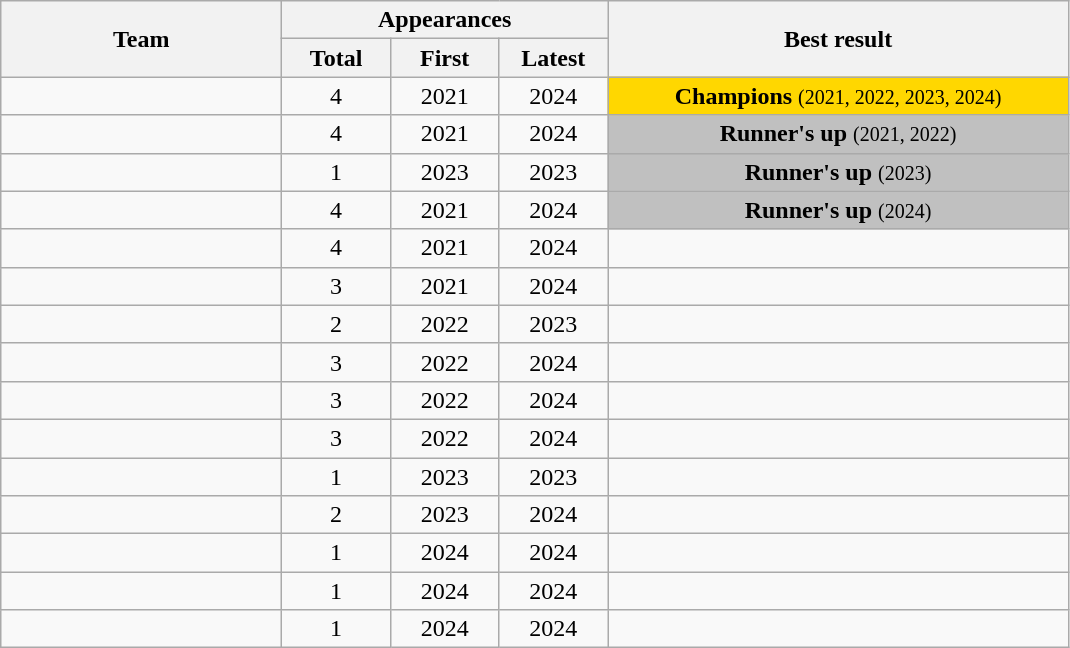<table class="wikitable sortable" style="text-align: center;">
<tr>
<th rowspan="2" style="width:180px;">Team</th>
<th colspan=3>Appearances</th>
<th rowspan="2" style="width:300px;">Best result</th>
</tr>
<tr>
<th width=65>Total</th>
<th width=65>First</th>
<th width=65>Latest</th>
</tr>
<tr>
<td></td>
<td>4</td>
<td>2021</td>
<td>2024</td>
<td style="background:gold;"><strong>Champions</strong> <small>(2021, </small><small>2022</small><small>, 2023</small><small>, 2024)</small></td>
</tr>
<tr>
<td></td>
<td>4</td>
<td>2021</td>
<td>2024</td>
<td style="background: silver;"><strong>Runner's up</strong> <small>(2021, </small><small>2022)</small></td>
</tr>
<tr>
<td></td>
<td>1</td>
<td>2023</td>
<td>2023</td>
<td style="background: silver;"><strong>Runner's up</strong> <small>(2023</small><small>)</small></td>
</tr>
<tr>
<td></td>
<td>4</td>
<td>2021</td>
<td>2024</td>
<td style="background: silver;"><strong>Runner's up</strong> <small>(2024</small><small>)</small></td>
</tr>
<tr>
<td></td>
<td>4</td>
<td>2021</td>
<td>2024</td>
<td></td>
</tr>
<tr>
<td></td>
<td>3</td>
<td>2021</td>
<td>2024</td>
<td></td>
</tr>
<tr>
<td></td>
<td>2</td>
<td>2022</td>
<td>2023</td>
<td></td>
</tr>
<tr>
<td></td>
<td>3</td>
<td>2022</td>
<td>2024</td>
<td></td>
</tr>
<tr>
<td></td>
<td>3</td>
<td>2022</td>
<td>2024</td>
<td></td>
</tr>
<tr>
<td></td>
<td>3</td>
<td>2022</td>
<td>2024</td>
<td></td>
</tr>
<tr>
<td></td>
<td>1</td>
<td>2023</td>
<td>2023</td>
<td></td>
</tr>
<tr>
<td></td>
<td>2</td>
<td>2023</td>
<td>2024</td>
<td></td>
</tr>
<tr>
<td></td>
<td>1</td>
<td>2024</td>
<td>2024</td>
<td></td>
</tr>
<tr>
<td></td>
<td>1</td>
<td>2024</td>
<td>2024</td>
<td></td>
</tr>
<tr>
<td></td>
<td>1</td>
<td>2024</td>
<td>2024</td>
<td></td>
</tr>
</table>
